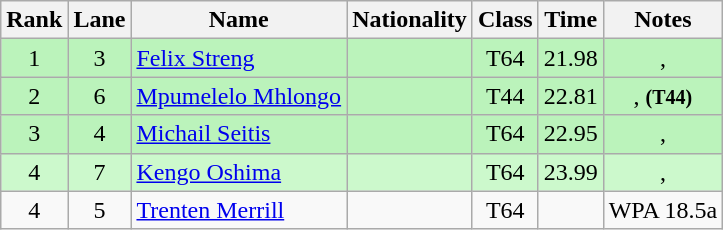<table class="wikitable sortable" style="text-align:center">
<tr>
<th>Rank</th>
<th>Lane</th>
<th>Name</th>
<th>Nationality</th>
<th>Class</th>
<th>Time</th>
<th>Notes</th>
</tr>
<tr bgcolor=bbf3bb>
<td>1</td>
<td>3</td>
<td align="left"><a href='#'>Felix Streng</a></td>
<td align="left"></td>
<td>T64</td>
<td>21.98</td>
<td>, </td>
</tr>
<tr bgcolor=bbf3bb>
<td>2</td>
<td>6</td>
<td align="left"><a href='#'>Mpumelelo Mhlongo</a></td>
<td align="left"></td>
<td>T44</td>
<td>22.81</td>
<td>, <strong> <small>(T44)</small></strong></td>
</tr>
<tr bgcolor=bbf3bb>
<td>3</td>
<td>4</td>
<td align="left"><a href='#'>Michail Seitis</a></td>
<td align="left"></td>
<td>T64</td>
<td>22.95</td>
<td>, </td>
</tr>
<tr bgcolor=ccf9cc>
<td>4</td>
<td>7</td>
<td align="left"><a href='#'>Kengo Oshima</a></td>
<td align="left"></td>
<td>T64</td>
<td>23.99</td>
<td>, </td>
</tr>
<tr>
<td>4</td>
<td>5</td>
<td align="left"><a href='#'>Trenten Merrill</a></td>
<td align="left"></td>
<td>T64</td>
<td></td>
<td>WPA 18.5a</td>
</tr>
</table>
